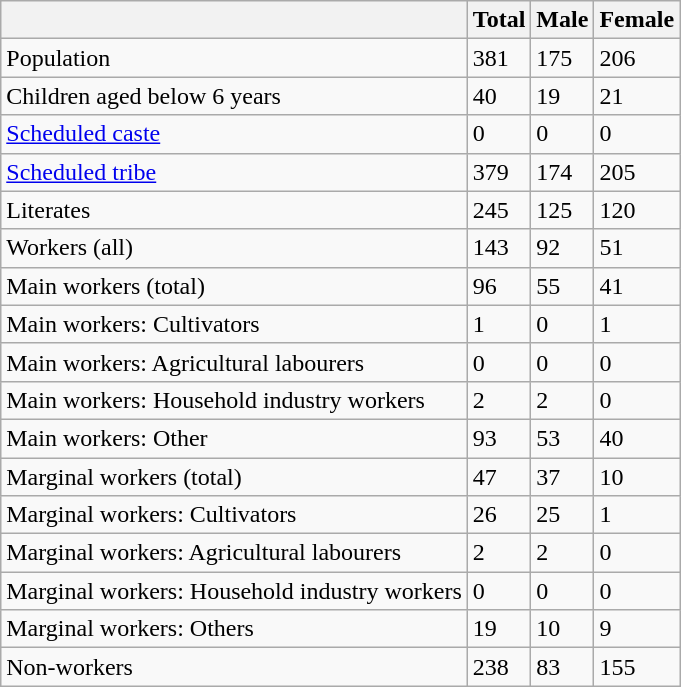<table class="wikitable sortable">
<tr>
<th></th>
<th>Total</th>
<th>Male</th>
<th>Female</th>
</tr>
<tr>
<td>Population</td>
<td>381</td>
<td>175</td>
<td>206</td>
</tr>
<tr>
<td>Children aged below 6 years</td>
<td>40</td>
<td>19</td>
<td>21</td>
</tr>
<tr>
<td><a href='#'>Scheduled caste</a></td>
<td>0</td>
<td>0</td>
<td>0</td>
</tr>
<tr>
<td><a href='#'>Scheduled tribe</a></td>
<td>379</td>
<td>174</td>
<td>205</td>
</tr>
<tr>
<td>Literates</td>
<td>245</td>
<td>125</td>
<td>120</td>
</tr>
<tr>
<td>Workers (all)</td>
<td>143</td>
<td>92</td>
<td>51</td>
</tr>
<tr>
<td>Main workers (total)</td>
<td>96</td>
<td>55</td>
<td>41</td>
</tr>
<tr>
<td>Main workers: Cultivators</td>
<td>1</td>
<td>0</td>
<td>1</td>
</tr>
<tr>
<td>Main workers: Agricultural labourers</td>
<td>0</td>
<td>0</td>
<td>0</td>
</tr>
<tr>
<td>Main workers: Household industry workers</td>
<td>2</td>
<td>2</td>
<td>0</td>
</tr>
<tr>
<td>Main workers: Other</td>
<td>93</td>
<td>53</td>
<td>40</td>
</tr>
<tr>
<td>Marginal workers (total)</td>
<td>47</td>
<td>37</td>
<td>10</td>
</tr>
<tr>
<td>Marginal workers: Cultivators</td>
<td>26</td>
<td>25</td>
<td>1</td>
</tr>
<tr>
<td>Marginal workers: Agricultural labourers</td>
<td>2</td>
<td>2</td>
<td>0</td>
</tr>
<tr>
<td>Marginal workers: Household industry workers</td>
<td>0</td>
<td>0</td>
<td>0</td>
</tr>
<tr>
<td>Marginal workers: Others</td>
<td>19</td>
<td>10</td>
<td>9</td>
</tr>
<tr>
<td>Non-workers</td>
<td>238</td>
<td>83</td>
<td>155</td>
</tr>
</table>
